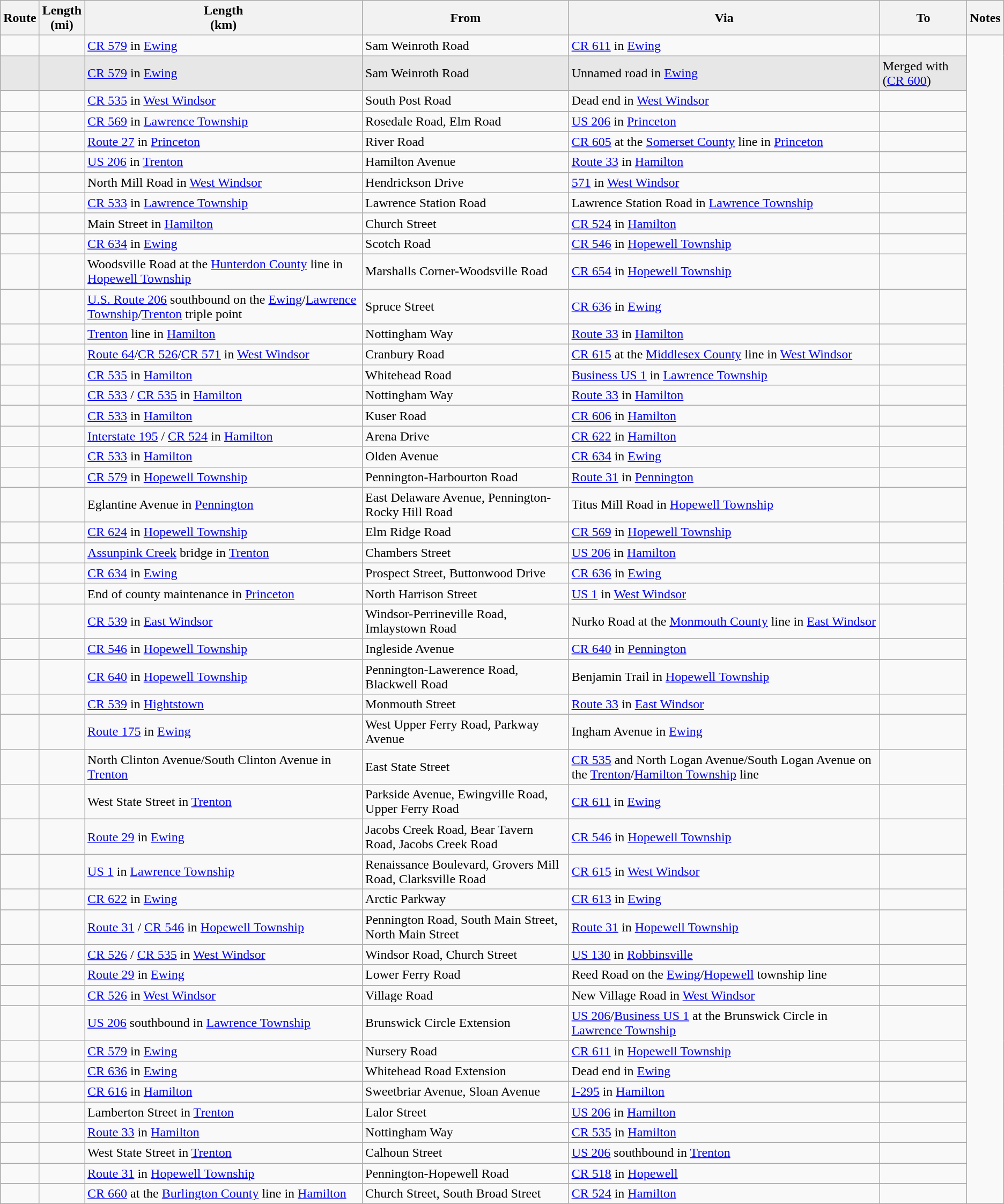<table class="wikitable sortable">
<tr>
<th>Route</th>
<th>Length<br>(mi)</th>
<th>Length<br>(km)</th>
<th class="unsortable">From</th>
<th class="unsortable">Via</th>
<th class="unsortable">To</th>
<th class="unsortable">Notes</th>
</tr>
<tr>
<td id="600"></td>
<td></td>
<td><a href='#'>CR 579</a> in <a href='#'>Ewing</a></td>
<td>Sam Weinroth Road</td>
<td><a href='#'>CR 611</a> in <a href='#'>Ewing</a></td>
<td></td>
</tr>
<tr style="background-color:#e7e7e7">
<td id="601"></td>
<td></td>
<td><a href='#'>CR 579</a> in <a href='#'>Ewing</a></td>
<td>Sam Weinroth Road</td>
<td>Unnamed road in <a href='#'>Ewing</a></td>
<td>Merged with (<a href='#'>CR 600</a>)</td>
</tr>
<tr>
<td id="602"></td>
<td></td>
<td><a href='#'>CR 535</a> in <a href='#'>West Windsor</a></td>
<td>South Post Road</td>
<td>Dead end in <a href='#'>West Windsor</a></td>
<td></td>
</tr>
<tr>
<td id="604"></td>
<td></td>
<td><a href='#'>CR 569</a> in <a href='#'>Lawrence Township</a></td>
<td>Rosedale Road, Elm Road</td>
<td><a href='#'>US 206</a> in <a href='#'>Princeton</a></td>
<td></td>
</tr>
<tr>
<td id="605"></td>
<td></td>
<td><a href='#'>Route 27</a> in <a href='#'>Princeton</a></td>
<td>River Road</td>
<td><a href='#'>CR 605</a> at the <a href='#'>Somerset County</a> line in <a href='#'>Princeton</a></td>
<td></td>
</tr>
<tr>
<td id="606"></td>
<td></td>
<td><a href='#'>US 206</a> in <a href='#'>Trenton</a></td>
<td>Hamilton Avenue</td>
<td><a href='#'>Route 33</a> in <a href='#'>Hamilton</a></td>
<td></td>
</tr>
<tr>
<td id="607"></td>
<td></td>
<td>North Mill Road in <a href='#'>West Windsor</a></td>
<td>Hendrickson Drive</td>
<td><a href='#'>571</a> in <a href='#'>West Windsor</a></td>
<td></td>
</tr>
<tr>
<td id="608"></td>
<td></td>
<td><a href='#'>CR 533</a> in <a href='#'>Lawrence Township</a></td>
<td>Lawrence Station Road</td>
<td>Lawrence Station Road in <a href='#'>Lawrence Township</a></td>
<td></td>
</tr>
<tr>
<td id="609"></td>
<td></td>
<td>Main Street in <a href='#'>Hamilton</a></td>
<td>Church Street</td>
<td><a href='#'>CR 524</a> in <a href='#'>Hamilton</a></td>
<td></td>
</tr>
<tr>
<td id="611"></td>
<td></td>
<td><a href='#'>CR 634</a> in <a href='#'>Ewing</a></td>
<td>Scotch Road</td>
<td><a href='#'>CR 546</a> in <a href='#'>Hopewell Township</a></td>
<td></td>
</tr>
<tr>
<td id="612"></td>
<td></td>
<td>Woodsville Road at the <a href='#'>Hunterdon County</a> line in <a href='#'>Hopewell Township</a></td>
<td>Marshalls Corner-Woodsville Road</td>
<td><a href='#'>CR 654</a> in <a href='#'>Hopewell Township</a></td>
<td></td>
</tr>
<tr>
<td id="613"></td>
<td></td>
<td><a href='#'>U.S. Route 206</a> southbound on the <a href='#'>Ewing</a>/<a href='#'>Lawrence Township</a>/<a href='#'>Trenton</a> triple point</td>
<td>Spruce Street</td>
<td><a href='#'>CR 636</a> in <a href='#'>Ewing</a></td>
<td></td>
</tr>
<tr>
<td id="614"></td>
<td></td>
<td><a href='#'>Trenton</a> line in <a href='#'>Hamilton</a></td>
<td>Nottingham Way</td>
<td><a href='#'>Route 33</a> in <a href='#'>Hamilton</a></td>
<td></td>
</tr>
<tr>
<td id="615"></td>
<td></td>
<td><a href='#'>Route 64</a>/<a href='#'>CR 526</a>/<a href='#'>CR 571</a> in <a href='#'>West Windsor</a></td>
<td>Cranbury Road</td>
<td><a href='#'>CR 615</a> at the <a href='#'>Middlesex County</a> line in <a href='#'>West Windsor</a></td>
<td></td>
</tr>
<tr>
<td id="616"></td>
<td></td>
<td><a href='#'>CR 535</a> in <a href='#'>Hamilton</a></td>
<td>Whitehead Road</td>
<td><a href='#'>Business US 1</a> in <a href='#'>Lawrence Township</a></td>
<td></td>
</tr>
<tr>
<td id="618"></td>
<td></td>
<td><a href='#'>CR 533</a> / <a href='#'>CR 535</a> in <a href='#'>Hamilton</a></td>
<td>Nottingham Way</td>
<td><a href='#'>Route 33</a> in <a href='#'>Hamilton</a></td>
<td></td>
</tr>
<tr>
<td id="619"></td>
<td></td>
<td><a href='#'>CR 533</a> in <a href='#'>Hamilton</a></td>
<td>Kuser Road</td>
<td><a href='#'>CR 606</a> in <a href='#'>Hamilton</a></td>
<td></td>
</tr>
<tr>
<td id="620"></td>
<td></td>
<td><a href='#'>Interstate 195</a> / <a href='#'>CR 524</a> in <a href='#'>Hamilton</a></td>
<td>Arena Drive</td>
<td><a href='#'>CR 622</a> in <a href='#'>Hamilton</a></td>
<td></td>
</tr>
<tr>
<td id="622"></td>
<td></td>
<td><a href='#'>CR 533</a> in <a href='#'>Hamilton</a></td>
<td>Olden Avenue</td>
<td><a href='#'>CR 634</a> in <a href='#'>Ewing</a></td>
<td></td>
</tr>
<tr>
<td id="623"></td>
<td></td>
<td><a href='#'>CR 579</a> in <a href='#'>Hopewell Township</a></td>
<td>Pennington-Harbourton Road</td>
<td><a href='#'>Route 31</a> in <a href='#'>Pennington</a></td>
<td></td>
</tr>
<tr>
<td id="624"></td>
<td></td>
<td>Eglantine Avenue in <a href='#'>Pennington</a></td>
<td>East Delaware Avenue, Pennington-Rocky Hill Road</td>
<td>Titus Mill Road in <a href='#'>Hopewell Township</a></td>
<td></td>
</tr>
<tr>
<td id="625"></td>
<td></td>
<td><a href='#'>CR 624</a> in <a href='#'>Hopewell Township</a></td>
<td>Elm Ridge Road</td>
<td><a href='#'>CR 569</a> in <a href='#'>Hopewell Township</a></td>
<td></td>
</tr>
<tr>
<td id="626"></td>
<td></td>
<td><a href='#'>Assunpink Creek</a> bridge in <a href='#'>Trenton</a></td>
<td>Chambers Street</td>
<td><a href='#'>US 206</a> in <a href='#'>Hamilton</a></td>
<td></td>
</tr>
<tr>
<td id="627"></td>
<td></td>
<td><a href='#'>CR 634</a> in <a href='#'>Ewing</a></td>
<td>Prospect Street, Buttonwood Drive</td>
<td><a href='#'>CR 636</a> in <a href='#'>Ewing</a></td>
<td></td>
</tr>
<tr>
<td id="629"></td>
<td></td>
<td>End of county maintenance in <a href='#'>Princeton</a></td>
<td>North Harrison Street</td>
<td><a href='#'>US 1</a> in <a href='#'>West Windsor</a></td>
<td></td>
</tr>
<tr>
<td id="630"></td>
<td></td>
<td><a href='#'>CR 539</a> in <a href='#'>East Windsor</a></td>
<td>Windsor-Perrineville Road, Imlaystown Road</td>
<td>Nurko Road at the <a href='#'>Monmouth County</a> line in <a href='#'>East Windsor</a></td>
<td></td>
</tr>
<tr>
<td id="631"></td>
<td></td>
<td><a href='#'>CR 546</a> in <a href='#'>Hopewell Township</a></td>
<td>Ingleside Avenue</td>
<td><a href='#'>CR 640</a> in <a href='#'>Pennington</a></td>
<td></td>
</tr>
<tr>
<td id="632"></td>
<td></td>
<td><a href='#'>CR 640</a> in <a href='#'>Hopewell Township</a></td>
<td>Pennington-Lawerence Road, Blackwell Road</td>
<td>Benjamin Trail in <a href='#'>Hopewell Township</a></td>
<td></td>
</tr>
<tr>
<td id="633"></td>
<td></td>
<td><a href='#'>CR 539</a> in <a href='#'>Hightstown</a></td>
<td>Monmouth Street</td>
<td><a href='#'>Route 33</a> in <a href='#'>East Windsor</a></td>
<td></td>
</tr>
<tr>
<td id="634"></td>
<td></td>
<td><a href='#'>Route 175</a> in <a href='#'>Ewing</a></td>
<td>West Upper Ferry Road, Parkway Avenue</td>
<td>Ingham Avenue in <a href='#'>Ewing</a></td>
<td></td>
</tr>
<tr>
<td id="635"></td>
<td></td>
<td>North Clinton Avenue/South Clinton Avenue in <a href='#'>Trenton</a></td>
<td>East State Street</td>
<td><a href='#'>CR 535</a> and North Logan Avenue/South Logan Avenue on the <a href='#'>Trenton</a>/<a href='#'>Hamilton Township</a> line</td>
<td></td>
</tr>
<tr>
<td id="636"></td>
<td></td>
<td>West State Street in <a href='#'>Trenton</a></td>
<td>Parkside Avenue, Ewingville Road, Upper Ferry Road</td>
<td><a href='#'>CR 611</a> in <a href='#'>Ewing</a></td>
<td></td>
</tr>
<tr>
<td id="637"></td>
<td></td>
<td><a href='#'>Route 29</a> in <a href='#'>Ewing</a></td>
<td>Jacobs Creek Road, Bear Tavern Road, Jacobs Creek Road</td>
<td><a href='#'>CR 546</a> in <a href='#'>Hopewell Township</a></td>
<td></td>
</tr>
<tr>
<td id="638"></td>
<td></td>
<td><a href='#'>US 1</a> in <a href='#'>Lawrence Township</a></td>
<td>Renaissance Boulevard, Grovers Mill Road, Clarksville Road</td>
<td><a href='#'>CR 615</a> in <a href='#'>West Windsor</a></td>
<td></td>
</tr>
<tr>
<td id="639"></td>
<td></td>
<td><a href='#'>CR 622</a> in <a href='#'>Ewing</a></td>
<td>Arctic Parkway</td>
<td><a href='#'>CR 613</a> in <a href='#'>Ewing</a></td>
<td></td>
</tr>
<tr>
<td id="640"></td>
<td></td>
<td><a href='#'>Route 31</a> / <a href='#'>CR 546</a> in <a href='#'>Hopewell Township</a></td>
<td>Pennington Road, South Main Street, North Main Street</td>
<td><a href='#'>Route 31</a> in <a href='#'>Hopewell Township</a></td>
<td></td>
</tr>
<tr>
<td id="641"></td>
<td></td>
<td><a href='#'>CR 526</a> / <a href='#'>CR 535</a> in <a href='#'>West Windsor</a></td>
<td>Windsor Road, Church Street</td>
<td><a href='#'>US 130</a> in <a href='#'>Robbinsville</a></td>
<td></td>
</tr>
<tr>
<td id="643"></td>
<td></td>
<td><a href='#'>Route 29</a> in <a href='#'>Ewing</a></td>
<td>Lower Ferry Road</td>
<td>Reed Road on the <a href='#'>Ewing</a>/<a href='#'>Hopewell</a> township line</td>
<td></td>
</tr>
<tr>
<td id="644"></td>
<td></td>
<td><a href='#'>CR 526</a> in <a href='#'>West Windsor</a></td>
<td>Village Road</td>
<td>New Village Road in <a href='#'>West Windsor</a></td>
<td></td>
</tr>
<tr>
<td id="645"></td>
<td></td>
<td><a href='#'>US 206</a> southbound in <a href='#'>Lawrence Township</a></td>
<td>Brunswick Circle Extension</td>
<td><a href='#'>US 206</a>/<a href='#'>Business US 1</a> at the Brunswick Circle in <a href='#'>Lawrence Township</a></td>
<td></td>
</tr>
<tr>
<td id="647"></td>
<td></td>
<td><a href='#'>CR 579</a> in <a href='#'>Ewing</a></td>
<td>Nursery Road</td>
<td><a href='#'>CR 611</a> in <a href='#'>Hopewell Township</a></td>
<td></td>
</tr>
<tr>
<td id="648"></td>
<td></td>
<td><a href='#'>CR 636</a> in <a href='#'>Ewing</a></td>
<td>Whitehead Road Extension</td>
<td>Dead end in <a href='#'>Ewing</a></td>
<td></td>
</tr>
<tr>
<td id="649"></td>
<td></td>
<td><a href='#'>CR 616</a> in <a href='#'>Hamilton</a></td>
<td>Sweetbriar Avenue, Sloan Avenue</td>
<td><a href='#'>I-295</a> in <a href='#'>Hamilton</a></td>
<td></td>
</tr>
<tr>
<td id="650"></td>
<td></td>
<td>Lamberton Street in <a href='#'>Trenton</a></td>
<td>Lalor Street</td>
<td><a href='#'>US 206</a> in <a href='#'>Hamilton</a></td>
<td></td>
</tr>
<tr>
<td id="652"></td>
<td></td>
<td><a href='#'>Route 33</a> in <a href='#'>Hamilton</a></td>
<td>Nottingham Way</td>
<td><a href='#'>CR 535</a> in <a href='#'>Hamilton</a></td>
<td></td>
</tr>
<tr>
<td id="653"></td>
<td></td>
<td>West State Street in <a href='#'>Trenton</a></td>
<td>Calhoun Street</td>
<td><a href='#'>US 206</a> southbound in <a href='#'>Trenton</a></td>
<td></td>
</tr>
<tr>
<td id="654"></td>
<td></td>
<td><a href='#'>Route 31</a> in <a href='#'>Hopewell Township</a></td>
<td>Pennington-Hopewell Road</td>
<td><a href='#'>CR 518</a> in <a href='#'>Hopewell</a></td>
<td></td>
</tr>
<tr>
<td id="672"></td>
<td></td>
<td><a href='#'>CR 660</a> at the <a href='#'>Burlington County</a> line in <a href='#'>Hamilton</a></td>
<td>Church Street, South Broad Street</td>
<td><a href='#'>CR 524</a> in <a href='#'>Hamilton</a></td>
<td></td>
</tr>
</table>
